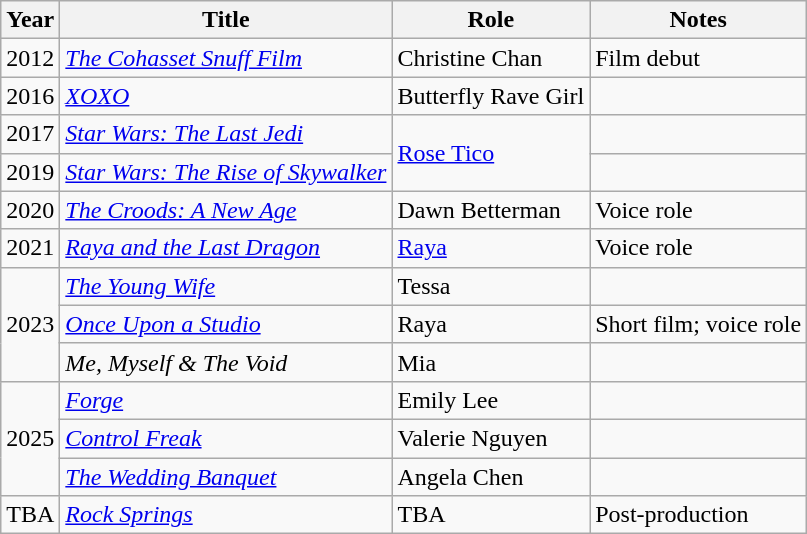<table class="wikitable plainrowheaders sortable">
<tr>
<th scope="col">Year</th>
<th scope="col">Title</th>
<th scope="col">Role</th>
<th class="unsortable">Notes</th>
</tr>
<tr>
<td>2012</td>
<td><em><a href='#'>The Cohasset Snuff Film</a></em></td>
<td>Christine Chan</td>
<td>Film debut</td>
</tr>
<tr>
<td>2016</td>
<td><em><a href='#'>XOXO</a></em></td>
<td>Butterfly Rave Girl</td>
<td></td>
</tr>
<tr>
<td>2017</td>
<td><em><a href='#'>Star Wars: The Last Jedi</a></em></td>
<td rowspan="2"><a href='#'>Rose Tico</a></td>
<td></td>
</tr>
<tr>
<td>2019</td>
<td><em><a href='#'>Star Wars: The Rise of Skywalker</a></em></td>
<td></td>
</tr>
<tr>
<td>2020</td>
<td><em><a href='#'>The Croods: A New Age</a></em></td>
<td>Dawn Betterman</td>
<td>Voice role</td>
</tr>
<tr>
<td>2021</td>
<td><em><a href='#'>Raya and the Last Dragon</a></em></td>
<td><a href='#'>Raya</a></td>
<td>Voice role</td>
</tr>
<tr>
<td rowspan="3">2023</td>
<td><em><a href='#'>The Young Wife</a></em></td>
<td>Tessa</td>
<td></td>
</tr>
<tr>
<td><em><a href='#'>Once Upon a Studio</a></em></td>
<td>Raya</td>
<td>Short film; voice role</td>
</tr>
<tr>
<td><em>Me, Myself & The Void</em></td>
<td>Mia</td>
<td></td>
</tr>
<tr>
<td rowspan="3">2025</td>
<td><em><a href='#'>Forge</a></em></td>
<td>Emily Lee</td>
<td></td>
</tr>
<tr>
<td><em><a href='#'>Control Freak</a></em></td>
<td>Valerie Nguyen</td>
<td></td>
</tr>
<tr>
<td><em><a href='#'>The Wedding Banquet</a></em></td>
<td>Angela Chen</td>
<td></td>
</tr>
<tr>
<td>TBA</td>
<td><em><a href='#'>Rock Springs</a></em></td>
<td>TBA</td>
<td>Post-production</td>
</tr>
</table>
